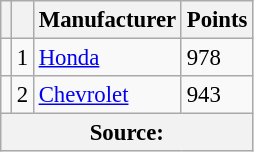<table class="wikitable" style="font-size: 95%;">
<tr>
<th scope="col"></th>
<th scope="col"></th>
<th scope="col">Manufacturer</th>
<th scope="col">Points</th>
</tr>
<tr>
<td align="left"></td>
<td align="center">1</td>
<td><a href='#'>Honda</a></td>
<td>978</td>
</tr>
<tr>
<td align="left"></td>
<td align="center">2</td>
<td><a href='#'>Chevrolet</a></td>
<td>943</td>
</tr>
<tr>
<th colspan=4>Source:</th>
</tr>
</table>
